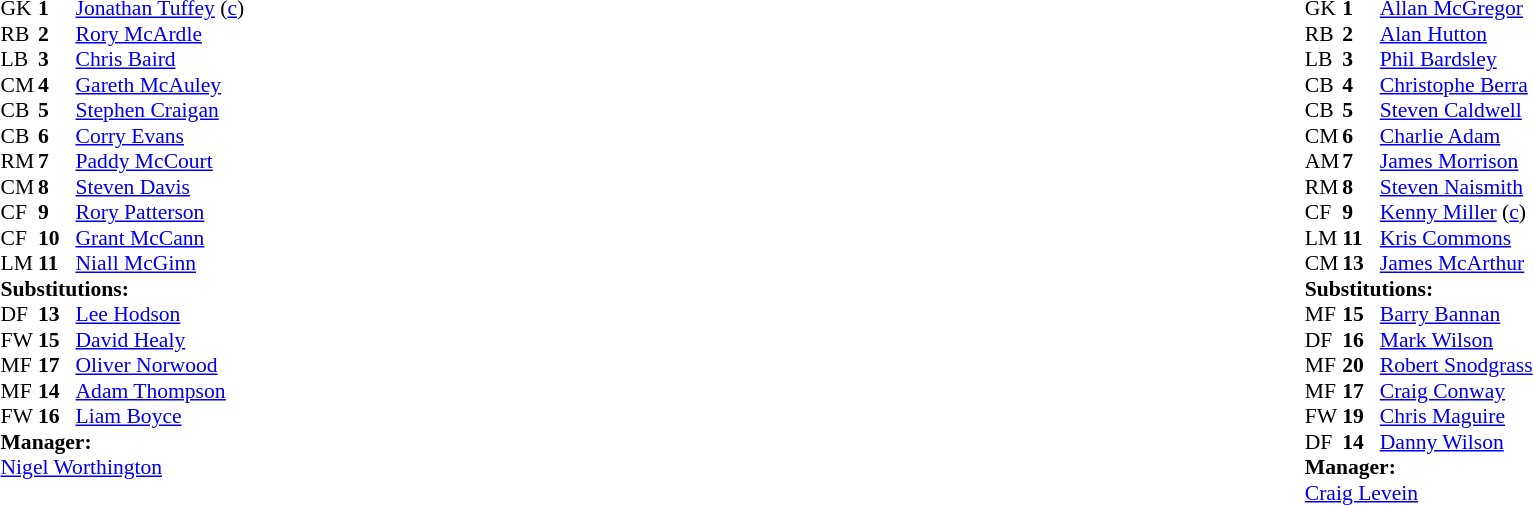<table style="width:100%;">
<tr>
<td style="vertical-align:top; width:50%;"><br><table style="font-size:90%" cellspacing="0" cellpadding="0">
<tr>
<th width="25"></th>
<th width="25"></th>
</tr>
<tr>
<td>GK</td>
<td><strong>1</strong></td>
<td><a href='#'>Jonathan Tuffey</a> (<a href='#'>c</a>)</td>
</tr>
<tr>
<td>RB</td>
<td><strong>2</strong></td>
<td><a href='#'>Rory McArdle</a></td>
<td></td>
<td></td>
</tr>
<tr>
<td>LB</td>
<td><strong>3</strong></td>
<td><a href='#'>Chris Baird</a></td>
</tr>
<tr>
<td>CM</td>
<td><strong>4</strong></td>
<td><a href='#'>Gareth McAuley</a></td>
</tr>
<tr>
<td>CB</td>
<td><strong>5</strong></td>
<td><a href='#'>Stephen Craigan</a></td>
<td></td>
<td></td>
</tr>
<tr>
<td>CB</td>
<td><strong>6</strong></td>
<td><a href='#'>Corry Evans</a></td>
</tr>
<tr>
<td>RM</td>
<td><strong>7</strong></td>
<td><a href='#'>Paddy McCourt</a></td>
</tr>
<tr>
<td>CM</td>
<td><strong>8</strong></td>
<td><a href='#'>Steven Davis</a></td>
<td></td>
<td></td>
</tr>
<tr>
<td>CF</td>
<td><strong>9</strong></td>
<td><a href='#'>Rory Patterson</a></td>
</tr>
<tr>
<td>CF</td>
<td><strong>10</strong></td>
<td><a href='#'>Grant McCann</a></td>
<td></td>
<td></td>
</tr>
<tr>
<td>LM</td>
<td><strong>11</strong></td>
<td><a href='#'>Niall McGinn</a></td>
<td></td>
<td></td>
</tr>
<tr>
<td colspan="3"><strong>Substitutions:</strong></td>
</tr>
<tr>
<td>DF</td>
<td><strong>13</strong></td>
<td><a href='#'>Lee Hodson</a></td>
<td></td>
<td></td>
</tr>
<tr>
<td>FW</td>
<td><strong>15</strong></td>
<td><a href='#'>David Healy</a></td>
<td></td>
<td></td>
</tr>
<tr>
<td>MF</td>
<td><strong>17</strong></td>
<td><a href='#'>Oliver Norwood</a></td>
<td></td>
<td></td>
</tr>
<tr>
<td>MF</td>
<td><strong>14</strong></td>
<td><a href='#'>Adam Thompson</a></td>
<td></td>
<td></td>
</tr>
<tr>
<td>FW</td>
<td><strong>16</strong></td>
<td><a href='#'>Liam Boyce</a></td>
<td></td>
<td></td>
</tr>
<tr>
<td colspan="3"><strong>Manager:</strong></td>
</tr>
<tr>
<td colspan="3"> <a href='#'>Nigel Worthington</a></td>
</tr>
</table>
</td>
<td valign="top"></td>
<td style="vertical-align:top; width:50%;"><br><table cellspacing="0" cellpadding="0" style="font-size:90%; margin:auto;">
<tr>
<th width="25"></th>
<th width="25"></th>
</tr>
<tr>
<td>GK</td>
<td><strong>1</strong></td>
<td><a href='#'>Allan McGregor</a></td>
</tr>
<tr>
<td>RB</td>
<td><strong>2</strong></td>
<td><a href='#'>Alan Hutton</a></td>
</tr>
<tr>
<td>LB</td>
<td><strong>3</strong></td>
<td><a href='#'>Phil Bardsley</a></td>
<td></td>
<td></td>
</tr>
<tr>
<td>CB</td>
<td><strong>4</strong></td>
<td><a href='#'>Christophe Berra</a></td>
</tr>
<tr>
<td>CB</td>
<td><strong>5</strong></td>
<td><a href='#'>Steven Caldwell</a></td>
</tr>
<tr>
<td>CM</td>
<td><strong>6</strong></td>
<td><a href='#'>Charlie Adam</a></td>
<td></td>
<td></td>
</tr>
<tr>
<td>AM</td>
<td><strong>7</strong></td>
<td><a href='#'>James Morrison</a></td>
<td></td>
<td></td>
</tr>
<tr>
<td>RM</td>
<td><strong>8</strong></td>
<td><a href='#'>Steven Naismith</a></td>
<td></td>
<td></td>
</tr>
<tr>
<td>CF</td>
<td><strong>9</strong></td>
<td><a href='#'>Kenny Miller</a> (<a href='#'>c</a>)</td>
<td></td>
<td></td>
</tr>
<tr>
<td>LM</td>
<td><strong>11</strong></td>
<td><a href='#'>Kris Commons</a></td>
<td></td>
<td></td>
</tr>
<tr>
<td>CM</td>
<td><strong>13</strong></td>
<td><a href='#'>James McArthur</a></td>
</tr>
<tr>
<td colspan="3"><strong>Substitutions:</strong></td>
</tr>
<tr>
<td>MF</td>
<td><strong>15</strong></td>
<td><a href='#'>Barry Bannan</a></td>
<td></td>
<td></td>
</tr>
<tr>
<td>DF</td>
<td><strong>16</strong></td>
<td><a href='#'>Mark Wilson</a></td>
<td></td>
<td></td>
</tr>
<tr>
<td>MF</td>
<td><strong>20</strong></td>
<td><a href='#'>Robert Snodgrass</a></td>
<td></td>
<td></td>
</tr>
<tr>
<td>MF</td>
<td><strong>17</strong></td>
<td><a href='#'>Craig Conway</a></td>
<td></td>
<td></td>
</tr>
<tr>
<td>FW</td>
<td><strong>19</strong></td>
<td><a href='#'>Chris Maguire</a></td>
<td></td>
<td></td>
</tr>
<tr>
<td>DF</td>
<td><strong>14</strong></td>
<td><a href='#'>Danny Wilson</a></td>
<td></td>
<td></td>
</tr>
<tr>
<td colspan="3"><strong>Manager:</strong></td>
</tr>
<tr>
<td colspan="3"> <a href='#'>Craig Levein</a></td>
</tr>
</table>
</td>
</tr>
</table>
